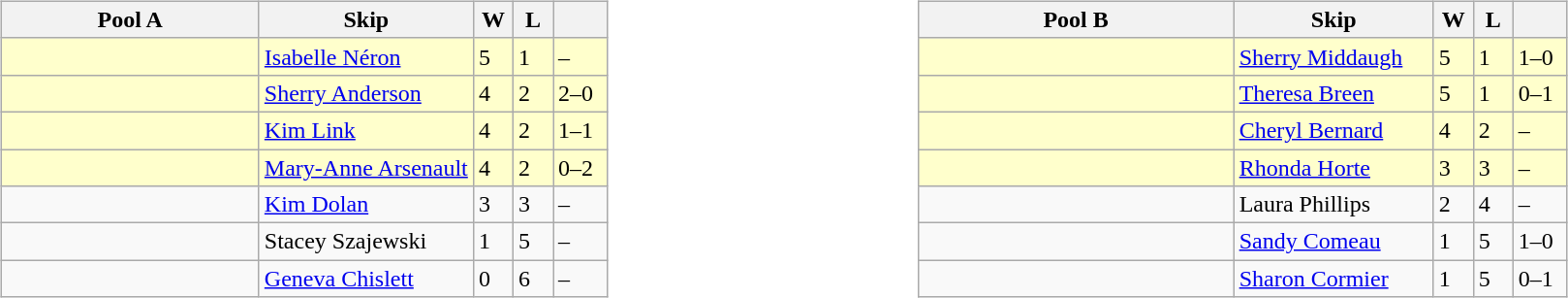<table>
<tr>
<td valign=top width=10%><br><table class="wikitable">
<tr>
<th width=170>Pool A</th>
<th width=140>Skip</th>
<th width=20>W</th>
<th width=20>L</th>
<th width=30></th>
</tr>
<tr bgcolor=#ffffcc>
<td></td>
<td><a href='#'>Isabelle Néron</a></td>
<td>5</td>
<td>1</td>
<td>–</td>
</tr>
<tr bgcolor=#ffffcc>
<td></td>
<td><a href='#'>Sherry Anderson</a></td>
<td>4</td>
<td>2</td>
<td>2–0</td>
</tr>
<tr bgcolor=#ffffcc>
<td></td>
<td><a href='#'>Kim Link</a></td>
<td>4</td>
<td>2</td>
<td>1–1</td>
</tr>
<tr bgcolor=#ffffcc>
<td></td>
<td><a href='#'>Mary-Anne Arsenault</a></td>
<td>4</td>
<td>2</td>
<td>0–2</td>
</tr>
<tr>
<td></td>
<td><a href='#'>Kim Dolan</a></td>
<td>3</td>
<td>3</td>
<td>–</td>
</tr>
<tr>
<td></td>
<td>Stacey Szajewski</td>
<td>1</td>
<td>5</td>
<td>–</td>
</tr>
<tr>
<td></td>
<td><a href='#'>Geneva Chislett</a></td>
<td>0</td>
<td>6</td>
<td>–</td>
</tr>
</table>
</td>
<td valign=top width=10%><br><table class="wikitable">
<tr>
<th width=210>Pool B</th>
<th width=130>Skip</th>
<th width=20>W</th>
<th width=20>L</th>
<th width=30></th>
</tr>
<tr bgcolor=#ffffcc>
<td></td>
<td><a href='#'>Sherry Middaugh</a></td>
<td>5</td>
<td>1</td>
<td>1–0</td>
</tr>
<tr bgcolor=#ffffcc>
<td></td>
<td><a href='#'>Theresa Breen</a></td>
<td>5</td>
<td>1</td>
<td>0–1</td>
</tr>
<tr bgcolor=#ffffcc>
<td></td>
<td><a href='#'>Cheryl Bernard</a></td>
<td>4</td>
<td>2</td>
<td>–</td>
</tr>
<tr bgcolor=#ffffcc>
<td></td>
<td><a href='#'>Rhonda Horte</a></td>
<td>3</td>
<td>3</td>
<td>–</td>
</tr>
<tr>
<td></td>
<td>Laura Phillips</td>
<td>2</td>
<td>4</td>
<td>–</td>
</tr>
<tr>
<td></td>
<td><a href='#'>Sandy Comeau</a></td>
<td>1</td>
<td>5</td>
<td>1–0</td>
</tr>
<tr>
<td></td>
<td><a href='#'>Sharon Cormier</a></td>
<td>1</td>
<td>5</td>
<td>0–1</td>
</tr>
</table>
</td>
</tr>
</table>
